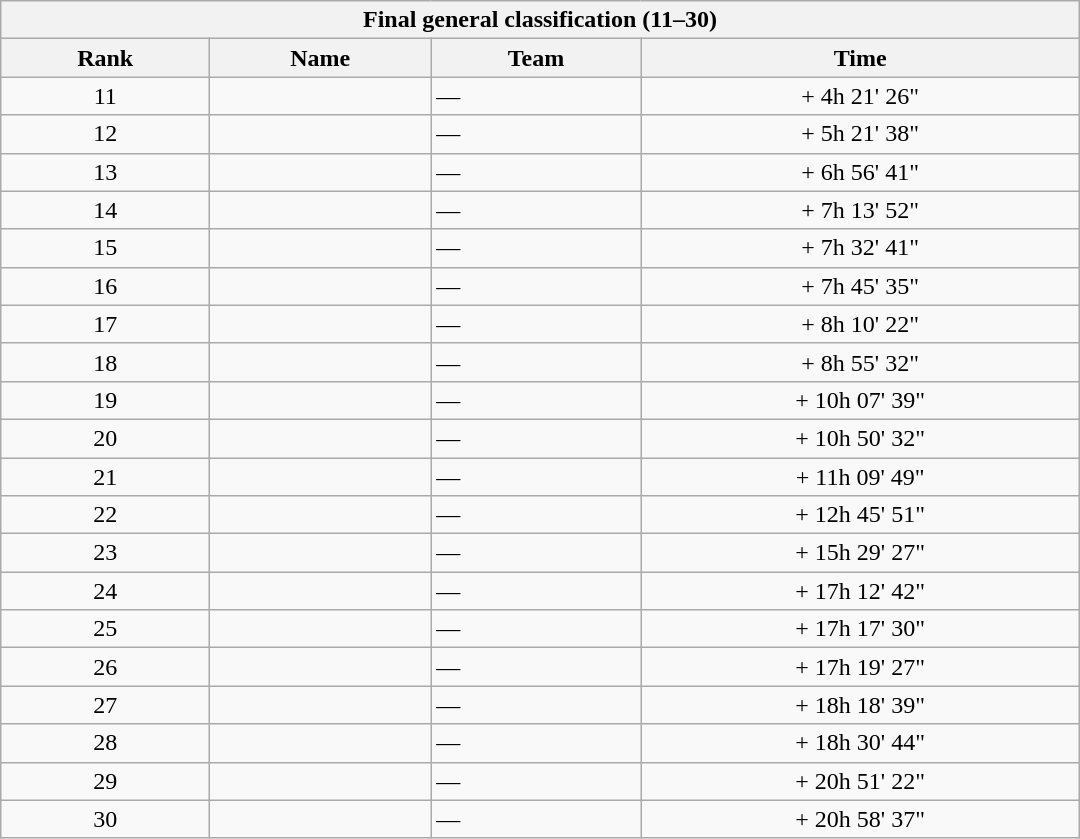<table class="collapsible collapsed wikitable" style="width:45em;margin-top:0;">
<tr>
<th colspan=4>Final general classification (11–30)</th>
</tr>
<tr>
<th>Rank</th>
<th>Name</th>
<th>Team</th>
<th>Time</th>
</tr>
<tr>
<td style="text-align:center;">11</td>
<td></td>
<td>—</td>
<td align=center>+ 4h 21' 26"</td>
</tr>
<tr>
<td style="text-align:center;">12</td>
<td></td>
<td>—</td>
<td align=center>+ 5h 21' 38"</td>
</tr>
<tr>
<td style="text-align:center;">13</td>
<td></td>
<td>—</td>
<td align=center>+ 6h 56' 41"</td>
</tr>
<tr>
<td style="text-align:center;">14</td>
<td></td>
<td>—</td>
<td align=center>+ 7h 13' 52"</td>
</tr>
<tr>
<td style="text-align:center;">15</td>
<td></td>
<td>—</td>
<td align=center>+ 7h 32' 41"</td>
</tr>
<tr>
<td style="text-align:center;">16</td>
<td></td>
<td>—</td>
<td align=center>+ 7h 45' 35"</td>
</tr>
<tr>
<td style="text-align:center;">17</td>
<td></td>
<td>—</td>
<td align=center>+ 8h 10' 22"</td>
</tr>
<tr>
<td style="text-align:center;">18</td>
<td></td>
<td>—</td>
<td align=center>+ 8h 55' 32"</td>
</tr>
<tr>
<td style="text-align:center;">19</td>
<td></td>
<td>—</td>
<td align=center>+ 10h 07' 39"</td>
</tr>
<tr>
<td style="text-align:center;">20</td>
<td></td>
<td>—</td>
<td align=center>+ 10h 50' 32"</td>
</tr>
<tr>
<td style="text-align:center;">21</td>
<td></td>
<td>—</td>
<td align=center>+ 11h 09' 49"</td>
</tr>
<tr>
<td style="text-align:center;">22</td>
<td></td>
<td>—</td>
<td align=center>+ 12h 45' 51"</td>
</tr>
<tr>
<td style="text-align:center;">23</td>
<td></td>
<td>—</td>
<td align=center>+ 15h 29' 27"</td>
</tr>
<tr>
<td style="text-align:center;">24</td>
<td></td>
<td>—</td>
<td align=center>+ 17h 12' 42"</td>
</tr>
<tr>
<td style="text-align:center;">25</td>
<td></td>
<td>—</td>
<td align=center>+ 17h 17' 30"</td>
</tr>
<tr>
<td style="text-align:center;">26</td>
<td></td>
<td>—</td>
<td align=center>+ 17h 19' 27"</td>
</tr>
<tr>
<td style="text-align:center;">27</td>
<td></td>
<td>—</td>
<td align=center>+ 18h 18' 39"</td>
</tr>
<tr>
<td style="text-align:center;">28</td>
<td></td>
<td>—</td>
<td align=center>+ 18h 30' 44"</td>
</tr>
<tr>
<td style="text-align:center;">29</td>
<td></td>
<td>—</td>
<td align=center>+ 20h 51' 22"</td>
</tr>
<tr>
<td style="text-align:center;">30</td>
<td></td>
<td>—</td>
<td align=center>+ 20h 58' 37"</td>
</tr>
</table>
